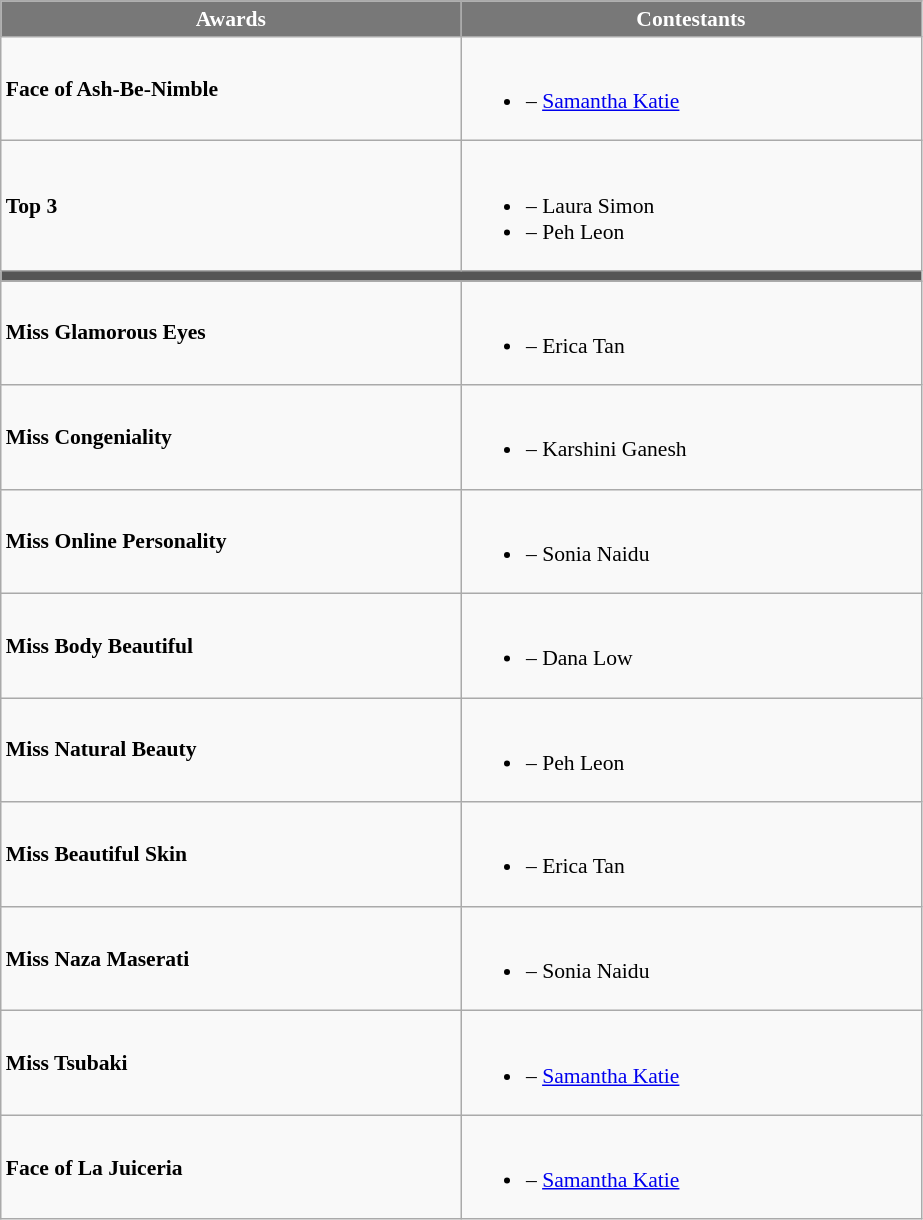<table class="wikitable sortable" style="font-size:90%;">
<tr>
<th style="width:300px;background-color:#787878;color:#FFFFFF;">Awards</th>
<th style="width:300px;background-color:#787878;color:#FFFFFF;">Contestants</th>
</tr>
<tr>
<td><strong>Face of Ash-Be-Nimble</strong></td>
<td><br><ul><li><strong></strong> – <a href='#'>Samantha Katie</a></li></ul></td>
</tr>
<tr>
<td><strong>Top 3</strong></td>
<td><br><ul><li><strong></strong> – Laura Simon</li><li><strong></strong> – Peh Leon</li></ul></td>
</tr>
<tr style="background:#555;">
<td colspan="5"></td>
</tr>
<tr>
<td><strong>Miss Glamorous Eyes</strong></td>
<td><br><ul><li><strong></strong> – Erica Tan</li></ul></td>
</tr>
<tr>
<td><strong>Miss Congeniality</strong></td>
<td><br><ul><li><strong></strong> – Karshini Ganesh</li></ul></td>
</tr>
<tr>
<td><strong>Miss Online Personality</strong></td>
<td><br><ul><li><strong></strong> – Sonia Naidu</li></ul></td>
</tr>
<tr>
<td><strong>Miss Body Beautiful</strong></td>
<td><br><ul><li><strong></strong> – Dana Low</li></ul></td>
</tr>
<tr>
<td><strong>Miss Natural Beauty</strong></td>
<td><br><ul><li><strong></strong> – Peh Leon</li></ul></td>
</tr>
<tr>
<td><strong>Miss Beautiful Skin</strong></td>
<td><br><ul><li><strong></strong> – Erica Tan</li></ul></td>
</tr>
<tr>
<td><strong>Miss Naza Maserati</strong></td>
<td><br><ul><li><strong></strong> – Sonia Naidu</li></ul></td>
</tr>
<tr>
<td><strong>Miss Tsubaki</strong></td>
<td><br><ul><li><strong></strong> – <a href='#'>Samantha Katie</a></li></ul></td>
</tr>
<tr>
<td><strong>Face of La Juiceria</strong></td>
<td><br><ul><li><strong></strong> – <a href='#'>Samantha Katie</a></li></ul></td>
</tr>
</table>
